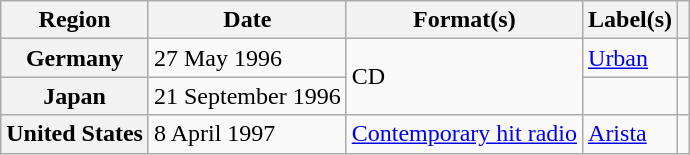<table class="wikitable plainrowheaders">
<tr>
<th scope="col">Region</th>
<th scope="col">Date</th>
<th scope="col">Format(s)</th>
<th scope="col">Label(s)</th>
<th scope="col"></th>
</tr>
<tr>
<th scope="row">Germany</th>
<td>27 May 1996</td>
<td rowspan="2">CD</td>
<td><a href='#'>Urban</a></td>
<td></td>
</tr>
<tr>
<th scope="row">Japan</th>
<td>21 September 1996</td>
<td></td>
<td></td>
</tr>
<tr>
<th scope="row">United States</th>
<td>8 April 1997</td>
<td><a href='#'>Contemporary hit radio</a></td>
<td><a href='#'>Arista</a></td>
<td></td>
</tr>
</table>
